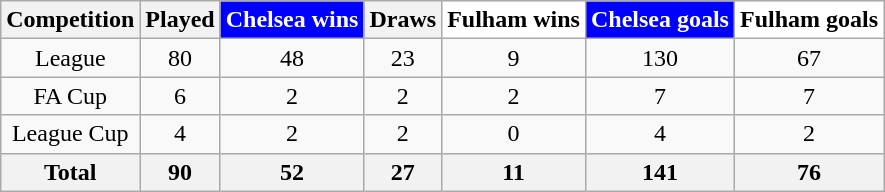<table class="wikitable" style="text-align: center;">
<tr>
<th>Competition</th>
<th>Played</th>
<th align="center"; style="background:#0000FF; color:#FFF">Chelsea wins</th>
<th>Draws</th>
<th align="center"; style="background:#FFF; color:#000">Fulham wins</th>
<th align="center"; style="background:#0000FF; color:#FFF">Chelsea goals</th>
<th align="center"; style="background:#FFF; color:#000">Fulham goals</th>
</tr>
<tr>
<td>League</td>
<td>80</td>
<td>48</td>
<td>23</td>
<td>9</td>
<td>130</td>
<td>67</td>
</tr>
<tr>
<td>FA Cup</td>
<td>6</td>
<td>2</td>
<td>2</td>
<td>2</td>
<td>7</td>
<td>7</td>
</tr>
<tr>
<td>League Cup</td>
<td>4</td>
<td>2</td>
<td>2</td>
<td>0</td>
<td>4</td>
<td>2</td>
</tr>
<tr>
<th>Total</th>
<th>90</th>
<th>52</th>
<th>27</th>
<th>11</th>
<th>141</th>
<th>76</th>
</tr>
</table>
